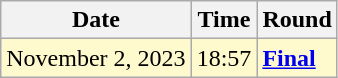<table class="wikitable">
<tr>
<th>Date</th>
<th>Time</th>
<th>Round</th>
</tr>
<tr style=background:lemonchiffon>
<td>November 2, 2023</td>
<td>18:57</td>
<td><strong><a href='#'>Final</a></strong></td>
</tr>
</table>
